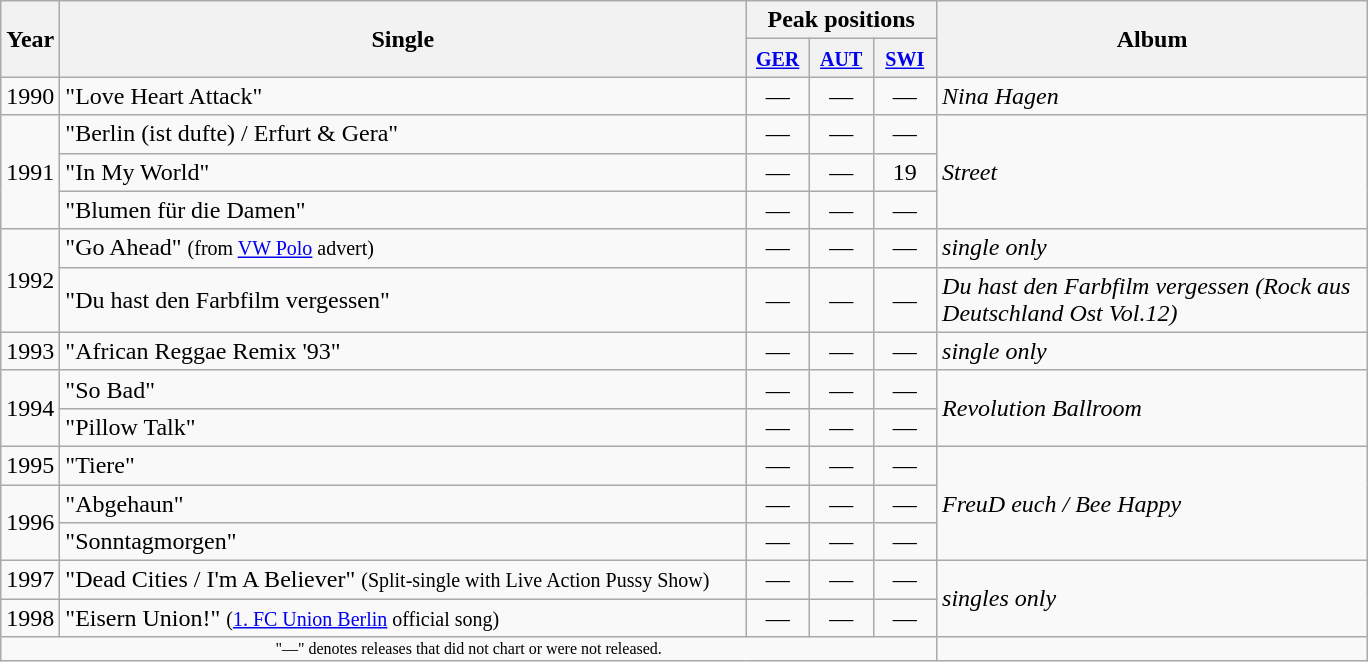<table class="wikitable">
<tr>
<th rowspan="2">Year</th>
<th rowspan="2" width="450">Single</th>
<th colspan="3">Peak positions</th>
<th rowspan="2" width="280">Album</th>
</tr>
<tr>
<th width="35"><small><a href='#'>GER</a></small></th>
<th width="35"><small><a href='#'>AUT</a></small></th>
<th width="35"><small><a href='#'>SWI</a></small></th>
</tr>
<tr>
<td align="left" rowspan="1">1990</td>
<td align="left" valign="top">"Love Heart Attack"</td>
<td align="center">—</td>
<td align="center">—</td>
<td align="center">—</td>
<td align="left" rowspan="1"><em>Nina Hagen</em></td>
</tr>
<tr>
<td align="left" rowspan="3">1991</td>
<td align="left" valign="top">"Berlin (ist dufte) / Erfurt & Gera"</td>
<td align="center">—</td>
<td align="center">—</td>
<td align="center">—</td>
<td align="left" rowspan="3"><em>Street</em></td>
</tr>
<tr>
<td align="left" valign="top">"In My World"</td>
<td align="center">—</td>
<td align="center">—</td>
<td align="center">19</td>
</tr>
<tr>
<td align="left" valign="top">"Blumen für die Damen"</td>
<td align="center">—</td>
<td align="center">—</td>
<td align="center">—</td>
</tr>
<tr>
<td align="left" rowspan="2">1992</td>
<td align="left" valign="top">"Go Ahead" <small>(from <a href='#'>VW Polo</a> advert)</small></td>
<td align="center">—</td>
<td align="center">—</td>
<td align="center">—</td>
<td align="left" rowspan="1"><em>single only</em></td>
</tr>
<tr>
<td align="left" valign="middle">"Du hast den Farbfilm vergessen"</td>
<td align="center">—</td>
<td align="center">—</td>
<td align="center">—</td>
<td align="left" valign="top"><em>Du hast den Farbfilm vergessen (Rock aus Deutschland Ost Vol.12)</em></td>
</tr>
<tr>
<td align="left" rowspan="1">1993</td>
<td align="left" valign="top">"African Reggae Remix '93"</td>
<td align="center">—</td>
<td align="center">—</td>
<td align="center">—</td>
<td align="left" rowspan="1"><em>single only</em></td>
</tr>
<tr>
<td align="left" rowspan="2">1994</td>
<td align="left" valign="top">"So Bad"</td>
<td align="center">—</td>
<td align="center">—</td>
<td align="center">—</td>
<td align="left" rowspan="2"><em>Revolution Ballroom</em></td>
</tr>
<tr>
<td align="left" valign="top">"Pillow Talk"</td>
<td align="center">—</td>
<td align="center">—</td>
<td align="center">—</td>
</tr>
<tr>
<td align="left">1995</td>
<td align="left" valign="top">"Tiere"</td>
<td align="center">—</td>
<td align="center">—</td>
<td align="center">—</td>
<td align="left" rowspan=3><em>FreuD euch / Bee Happy</em></td>
</tr>
<tr>
<td align="left" rowspan="2">1996</td>
<td align="left" valign="top">"Abgehaun"</td>
<td align="center">—</td>
<td align="center">—</td>
<td align="center">—</td>
</tr>
<tr>
<td align="left" valign="top">"Sonntagmorgen"</td>
<td align="center">—</td>
<td align="center">—</td>
<td align="center">—</td>
</tr>
<tr>
<td align="left" rowspan="1">1997</td>
<td align="left" valign="top">"Dead Cities / I'm A Believer" <small>(Split-single with Live Action Pussy Show)</small></td>
<td align="center">—</td>
<td align="center">—</td>
<td align="center">—</td>
<td align="left" rowspan="2"><em>singles only</em></td>
</tr>
<tr>
<td align="left">1998</td>
<td align="left" valign="top">"Eisern Union!" <small>(<a href='#'>1. FC Union Berlin</a> official song)</small></td>
<td align="center">—</td>
<td align="center">—</td>
<td align="center">—</td>
</tr>
<tr>
<td align="center" colspan="5" style="font-size:8pt">"—" denotes releases that did not chart or were not released.</td>
</tr>
</table>
